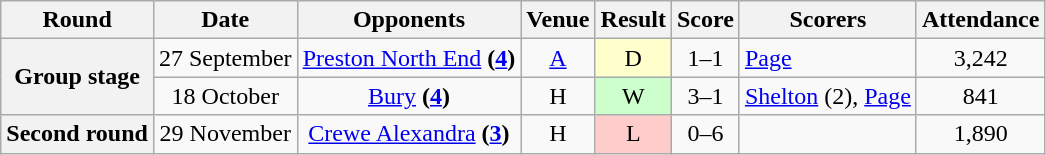<table class="wikitable" style="text-align:center">
<tr>
<th>Round</th>
<th>Date</th>
<th>Opponents</th>
<th>Venue</th>
<th>Result</th>
<th>Score</th>
<th>Scorers</th>
<th>Attendance</th>
</tr>
<tr>
<th rowspan=2>Group stage</th>
<td>27 September</td>
<td><a href='#'>Preston North End</a> <strong>(<a href='#'>4</a>)</strong></td>
<td><a href='#'>A</a></td>
<td style="background-color:#FFFFCC">D</td>
<td>1–1</td>
<td align="left"><a href='#'>Page</a></td>
<td>3,242</td>
</tr>
<tr>
<td>18 October</td>
<td><a href='#'>Bury</a> <strong>(<a href='#'>4</a>)</strong></td>
<td>H</td>
<td style="background-color:#CCFFCC">W</td>
<td>3–1</td>
<td align="left"><a href='#'>Shelton</a> (2), <a href='#'>Page</a></td>
<td>841</td>
</tr>
<tr>
<th>Second round</th>
<td>29 November</td>
<td><a href='#'>Crewe Alexandra</a> <strong>(<a href='#'>3</a>)</strong></td>
<td>H</td>
<td style="background-color:#FFCCCC">L</td>
<td>0–6</td>
<td align="left"></td>
<td>1,890</td>
</tr>
</table>
